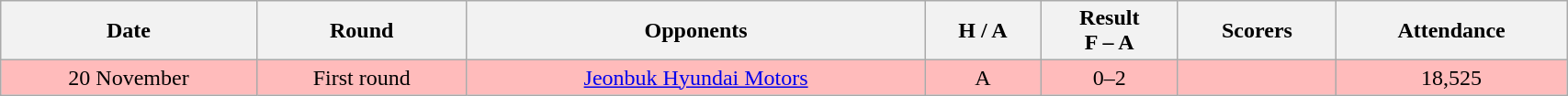<table class="wikitable" style="text-align:center; width:90%;">
<tr>
<th>Date</th>
<th>Round</th>
<th>Opponents</th>
<th>H / A</th>
<th>Result<br>F – A</th>
<th>Scorers</th>
<th>Attendance</th>
</tr>
<tr style="background:#fbb;">
<td>20 November</td>
<td>First round</td>
<td><a href='#'>Jeonbuk Hyundai Motors</a></td>
<td>A</td>
<td>0–2</td>
<td></td>
<td>18,525</td>
</tr>
</table>
